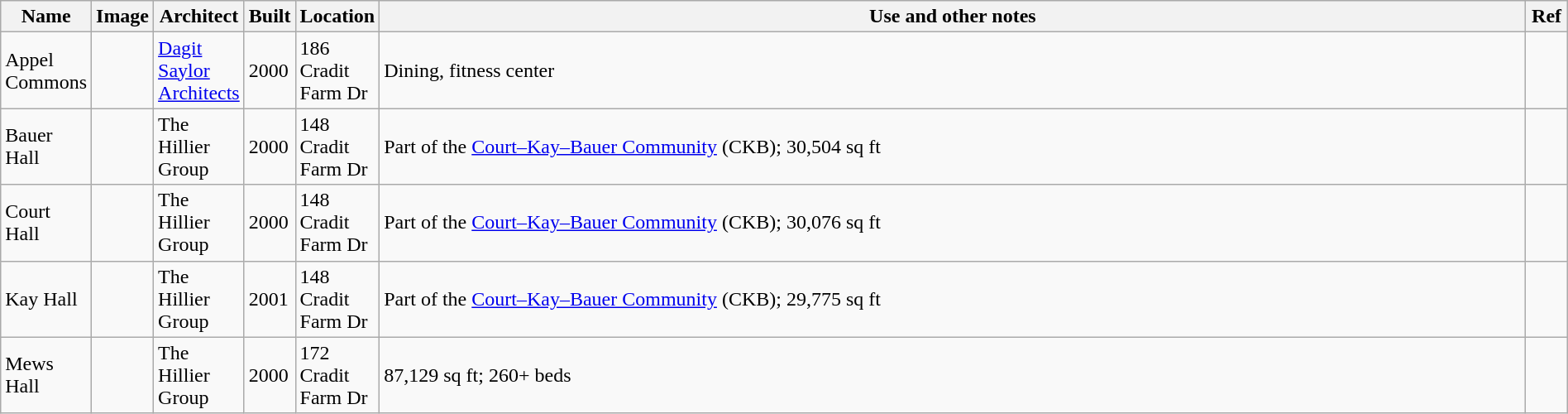<table class="wikitable sortable" style="width:100%">
<tr>
<th>Name</th>
<th class="unsortable">Image</th>
<th>Architect</th>
<th scope="col" style="text-align: center; width:2em;">Built</th>
<th class="unsortable">Location</th>
<th style="width:200em;">Use and other notes</th>
<th scope="col" class="unsortable" style="width:2em;">Ref</th>
</tr>
<tr>
<td>Appel Commons</td>
<td></td>
<td><a href='#'>Dagit Saylor Architects</a></td>
<td>2000</td>
<td>186 Cradit Farm Dr</td>
<td>Dining, fitness center</td>
<td><br><br></td>
</tr>
<tr>
<td>Bauer Hall</td>
<td></td>
<td>The Hillier Group</td>
<td>2000</td>
<td>148 Cradit Farm Dr</td>
<td>Part of the <a href='#'>Court–Kay–Bauer Community</a> (CKB); 30,504 sq ft</td>
<td></td>
</tr>
<tr>
<td>Court Hall</td>
<td></td>
<td>The Hillier Group</td>
<td>2000</td>
<td>148 Cradit Farm Dr</td>
<td>Part of the <a href='#'>Court–Kay–Bauer Community</a> (CKB); 30,076 sq ft</td>
<td></td>
</tr>
<tr>
<td>Kay Hall</td>
<td></td>
<td>The Hillier Group</td>
<td>2001</td>
<td>148 Cradit Farm Dr</td>
<td>Part of the <a href='#'>Court–Kay–Bauer Community</a> (CKB); 29,775 sq ft</td>
<td></td>
</tr>
<tr>
<td>Mews Hall</td>
<td></td>
<td>The Hillier Group</td>
<td>2000</td>
<td>172 Cradit Farm Dr</td>
<td>87,129 sq ft; 260+ beds</td>
<td><br><br></td>
</tr>
</table>
